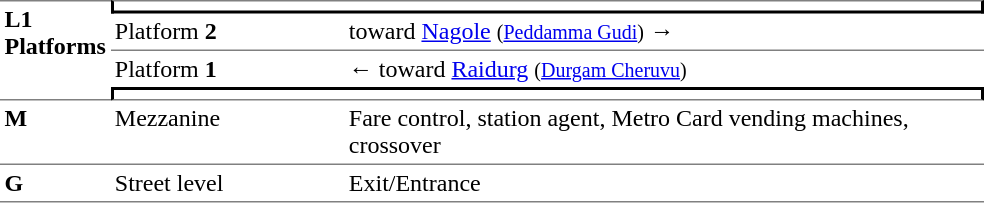<table border=0 cellspacing=0 cellpadding=3>
<tr>
<td style="border-bottom:solid 1px gray;vertical-align:top;border-top:solid 1px gray;" rowspan=4;><strong>L1<br>Platforms</strong></td>
<td style="border-top:solid 1px gray;border-right:solid 2px black;border-left:solid 2px black;border-bottom:solid 2px black;text-align:center;" colspan=2></td>
</tr>
<tr>
<td style="border-bottom:solid 1px gray;" width=150>Platform <span><strong>2</strong></span></td>
<td style="border-bottom:solid 1px gray;" width=390>  toward <a href='#'>Nagole</a> <small>(<a href='#'>Peddamma Gudi</a>)</small> →</td>
</tr>
<tr>
<td>Platform <span><strong>1</strong></span></td>
<td>←  toward <a href='#'>Raidurg</a> <small>(<a href='#'>Durgam Cheruvu</a>)</small></td>
</tr>
<tr>
<td style="border-top:solid 2px black;border-right:solid 2px black;border-left:solid 2px black;border-bottom:solid 1px gray;text-align:center;" colspan=2></td>
</tr>
<tr>
<td style="vertical-align:top"><strong>M</strong></td>
<td style="vertical-align:top">Mezzanine</td>
<td style="vertical-align:top">Fare control, station agent, Metro Card vending machines, crossover</td>
</tr>
<tr>
<td style="border-bottom:solid 1px gray;border-top:solid 1px gray; vertical-align:top" width=50><strong>G</strong></td>
<td style="border-top:solid 1px gray;border-bottom:solid 1px gray; vertical-align:top" width=100>Street level</td>
<td style="border-top:solid 1px gray;border-bottom:solid 1px gray; vertical-align:top" width=420>Exit/Entrance</td>
</tr>
</table>
